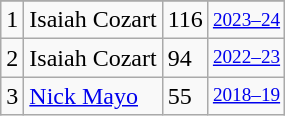<table class="wikitable">
<tr>
</tr>
<tr>
<td>1</td>
<td>Isaiah Cozart</td>
<td>116</td>
<td style="font-size:80%;"><a href='#'>2023–24</a></td>
</tr>
<tr>
<td>2</td>
<td>Isaiah Cozart</td>
<td>94</td>
<td style="font-size:80%;"><a href='#'>2022–23</a></td>
</tr>
<tr>
<td>3</td>
<td><a href='#'>Nick Mayo</a></td>
<td>55</td>
<td style="font-size:80%;"><a href='#'>2018–19</a></td>
</tr>
</table>
